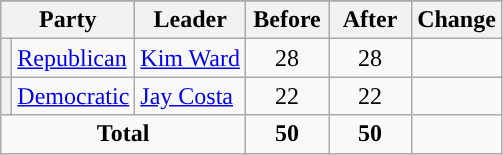<table class="wikitable" style="text-align:center;">
<tr>
</tr>
<tr>
<th colspan="2">Party</th>
<th>Leader</th>
<th style="width:3em">Before</th>
<th style="width:3em">After</th>
<th style="width:3em">Change</th>
</tr>
<tr>
<th style="background-color:"></th>
<td style="text-align:left;"><a href='#'>Republican</a></td>
<td style="text-align:left;"><a href='#'>Kim Ward</a></td>
<td>28</td>
<td>28</td>
<td></td>
</tr>
<tr>
<th style="background-color:"></th>
<td style="text-align:left;"><a href='#'>Democratic</a></td>
<td style="text-align:left;"><a href='#'>Jay Costa</a></td>
<td>22</td>
<td>22</td>
<td></td>
</tr>
<tr>
<td colspan="3"><strong>Total</strong></td>
<td><strong>50</strong></td>
<td><strong>50</strong></td>
<td></td>
</tr>
</table>
